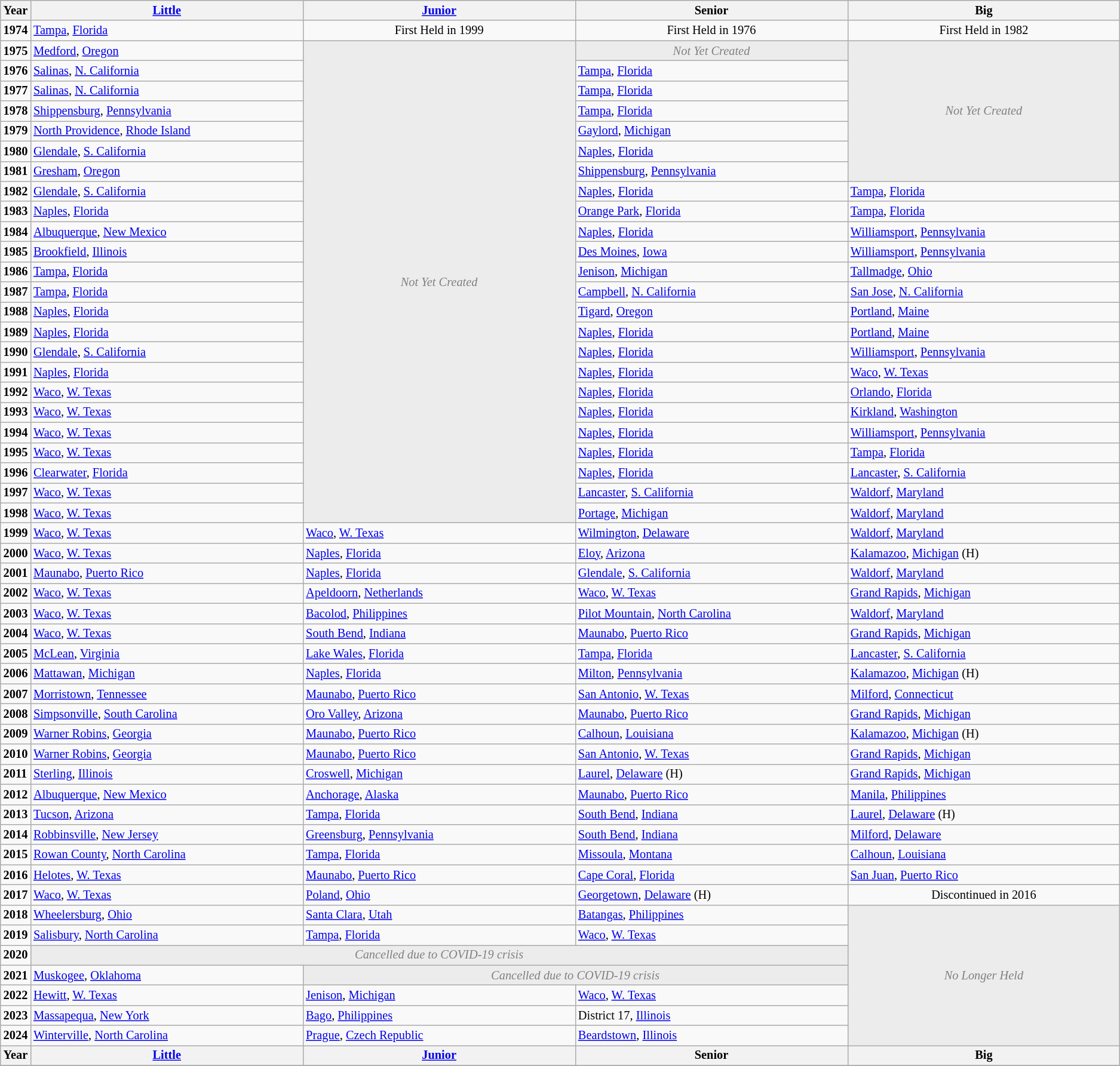<table class="wikitable" style="font-size: 85%">
<tr>
<th>Year</th>
<th style="width:25%;"><a href='#'>Little</a></th>
<th style="width:25%;"><a href='#'>Junior</a></th>
<th style="width:25%;">Senior</th>
<th style="width:25%;">Big</th>
</tr>
<tr>
<td><strong>1974</strong></td>
<td> <a href='#'>Tampa</a>, <a href='#'>Florida</a></td>
<td style="text-align:center;">First Held in 1999</td>
<td style="text-align:center;">First Held in 1976</td>
<td style="text-align:center;">First Held in 1982</td>
</tr>
<tr>
<td><strong>1975</strong></td>
<td> <a href='#'>Medford</a>, <a href='#'>Oregon</a></td>
<td style="background:#ececec; color:gray; text-align:center;" class="table-na" rowspan=24><em>Not Yet Created</em></td>
<td style="background:#ececec; color:gray; text-align:center;" class="table-na"><em>Not Yet Created</em></td>
<td style="background:#ececec; color:gray; text-align:center;" class="table-na" rowspan=7><em>Not Yet Created</em></td>
</tr>
<tr>
<td><strong>1976</strong></td>
<td> <a href='#'>Salinas</a>, <a href='#'>N. California</a></td>
<td> <a href='#'>Tampa</a>, <a href='#'>Florida</a></td>
</tr>
<tr>
<td><strong>1977</strong></td>
<td> <a href='#'>Salinas</a>, <a href='#'>N. California</a></td>
<td> <a href='#'>Tampa</a>, <a href='#'>Florida</a></td>
</tr>
<tr>
<td><strong>1978</strong></td>
<td> <a href='#'>Shippensburg</a>, <a href='#'>Pennsylvania</a></td>
<td> <a href='#'>Tampa</a>, <a href='#'>Florida</a></td>
</tr>
<tr>
<td><strong>1979</strong></td>
<td> <a href='#'>North Providence</a>, <a href='#'>Rhode Island</a></td>
<td> <a href='#'>Gaylord</a>, <a href='#'>Michigan</a></td>
</tr>
<tr>
<td><strong>1980</strong></td>
<td> <a href='#'>Glendale</a>, <a href='#'>S. California</a></td>
<td> <a href='#'>Naples</a>, <a href='#'>Florida</a></td>
</tr>
<tr>
<td><strong>1981</strong></td>
<td> <a href='#'>Gresham</a>, <a href='#'>Oregon</a></td>
<td> <a href='#'>Shippensburg</a>, <a href='#'>Pennsylvania</a></td>
</tr>
<tr>
<td><strong>1982</strong></td>
<td> <a href='#'>Glendale</a>, <a href='#'>S. California</a></td>
<td> <a href='#'>Naples</a>, <a href='#'>Florida</a></td>
<td> <a href='#'>Tampa</a>, <a href='#'>Florida</a></td>
</tr>
<tr>
<td><strong>1983</strong></td>
<td> <a href='#'>Naples</a>, <a href='#'>Florida</a></td>
<td> <a href='#'>Orange Park</a>, <a href='#'>Florida</a></td>
<td> <a href='#'>Tampa</a>, <a href='#'>Florida</a></td>
</tr>
<tr>
<td><strong>1984</strong></td>
<td> <a href='#'>Albuquerque</a>, <a href='#'>New Mexico</a></td>
<td> <a href='#'>Naples</a>, <a href='#'>Florida</a></td>
<td> <a href='#'>Williamsport</a>, <a href='#'>Pennsylvania</a></td>
</tr>
<tr>
<td><strong>1985</strong></td>
<td> <a href='#'>Brookfield</a>, <a href='#'>Illinois</a></td>
<td> <a href='#'>Des Moines</a>, <a href='#'>Iowa</a></td>
<td> <a href='#'>Williamsport</a>, <a href='#'>Pennsylvania</a></td>
</tr>
<tr>
<td><strong>1986</strong></td>
<td> <a href='#'>Tampa</a>, <a href='#'>Florida</a></td>
<td> <a href='#'>Jenison</a>, <a href='#'>Michigan</a></td>
<td> <a href='#'>Tallmadge</a>, <a href='#'>Ohio</a></td>
</tr>
<tr>
<td><strong>1987</strong></td>
<td> <a href='#'>Tampa</a>, <a href='#'>Florida</a></td>
<td> <a href='#'>Campbell</a>, <a href='#'>N. California</a></td>
<td> <a href='#'>San Jose</a>, <a href='#'>N. California</a></td>
</tr>
<tr>
<td><strong>1988</strong></td>
<td> <a href='#'>Naples</a>, <a href='#'>Florida</a></td>
<td> <a href='#'>Tigard</a>, <a href='#'>Oregon</a></td>
<td> <a href='#'>Portland</a>, <a href='#'>Maine</a></td>
</tr>
<tr>
<td><strong>1989</strong></td>
<td> <a href='#'>Naples</a>, <a href='#'>Florida</a></td>
<td> <a href='#'>Naples</a>, <a href='#'>Florida</a></td>
<td> <a href='#'>Portland</a>, <a href='#'>Maine</a></td>
</tr>
<tr>
<td><strong>1990</strong></td>
<td> <a href='#'>Glendale</a>, <a href='#'>S. California</a></td>
<td> <a href='#'>Naples</a>, <a href='#'>Florida</a></td>
<td> <a href='#'>Williamsport</a>, <a href='#'>Pennsylvania</a></td>
</tr>
<tr>
<td><strong>1991</strong></td>
<td> <a href='#'>Naples</a>, <a href='#'>Florida</a></td>
<td> <a href='#'>Naples</a>, <a href='#'>Florida</a></td>
<td> <a href='#'>Waco</a>, <a href='#'>W. Texas</a></td>
</tr>
<tr>
<td><strong>1992</strong></td>
<td> <a href='#'>Waco</a>, <a href='#'>W. Texas</a></td>
<td> <a href='#'>Naples</a>, <a href='#'>Florida</a></td>
<td> <a href='#'>Orlando</a>, <a href='#'>Florida</a></td>
</tr>
<tr>
<td><strong>1993</strong></td>
<td> <a href='#'>Waco</a>, <a href='#'>W. Texas</a></td>
<td> <a href='#'>Naples</a>, <a href='#'>Florida</a></td>
<td> <a href='#'>Kirkland</a>, <a href='#'>Washington</a></td>
</tr>
<tr>
<td><strong>1994</strong></td>
<td> <a href='#'>Waco</a>, <a href='#'>W. Texas</a></td>
<td> <a href='#'>Naples</a>, <a href='#'>Florida</a></td>
<td> <a href='#'>Williamsport</a>, <a href='#'>Pennsylvania</a></td>
</tr>
<tr>
<td><strong>1995</strong></td>
<td> <a href='#'>Waco</a>, <a href='#'>W. Texas</a></td>
<td> <a href='#'>Naples</a>, <a href='#'>Florida</a></td>
<td> <a href='#'>Tampa</a>, <a href='#'>Florida</a></td>
</tr>
<tr>
<td><strong>1996</strong></td>
<td> <a href='#'>Clearwater</a>, <a href='#'>Florida</a></td>
<td> <a href='#'>Naples</a>, <a href='#'>Florida</a></td>
<td> <a href='#'>Lancaster</a>, <a href='#'>S. California</a></td>
</tr>
<tr>
<td><strong>1997</strong></td>
<td> <a href='#'>Waco</a>, <a href='#'>W. Texas</a></td>
<td> <a href='#'>Lancaster</a>, <a href='#'>S. California</a></td>
<td> <a href='#'>Waldorf</a>, <a href='#'>Maryland</a></td>
</tr>
<tr>
<td><strong>1998</strong></td>
<td> <a href='#'>Waco</a>, <a href='#'>W. Texas</a></td>
<td> <a href='#'>Portage</a>, <a href='#'>Michigan</a></td>
<td> <a href='#'>Waldorf</a>, <a href='#'>Maryland</a></td>
</tr>
<tr>
<td><strong>1999</strong></td>
<td> <a href='#'>Waco</a>, <a href='#'>W. Texas</a></td>
<td> <a href='#'>Waco</a>, <a href='#'>W. Texas</a></td>
<td> <a href='#'>Wilmington</a>, <a href='#'>Delaware</a></td>
<td> <a href='#'>Waldorf</a>, <a href='#'>Maryland</a></td>
</tr>
<tr>
<td><strong>2000</strong></td>
<td> <a href='#'>Waco</a>, <a href='#'>W. Texas</a></td>
<td> <a href='#'>Naples</a>, <a href='#'>Florida</a></td>
<td> <a href='#'>Eloy</a>, <a href='#'>Arizona</a></td>
<td> <a href='#'>Kalamazoo</a>, <a href='#'>Michigan</a> (H)</td>
</tr>
<tr>
<td><strong>2001</strong></td>
<td> <a href='#'>Maunabo</a>, <a href='#'>Puerto Rico</a></td>
<td> <a href='#'>Naples</a>, <a href='#'>Florida</a></td>
<td> <a href='#'>Glendale</a>, <a href='#'>S. California</a></td>
<td> <a href='#'>Waldorf</a>, <a href='#'>Maryland</a></td>
</tr>
<tr>
<td><strong>2002</strong></td>
<td> <a href='#'>Waco</a>, <a href='#'>W. Texas</a></td>
<td> <a href='#'>Apeldoorn</a>, <a href='#'>Netherlands</a></td>
<td> <a href='#'>Waco</a>, <a href='#'>W. Texas</a></td>
<td> <a href='#'>Grand Rapids</a>, <a href='#'>Michigan</a></td>
</tr>
<tr>
<td><strong>2003</strong></td>
<td> <a href='#'>Waco</a>, <a href='#'>W. Texas</a></td>
<td> <a href='#'>Bacolod</a>, <a href='#'>Philippines</a></td>
<td> <a href='#'>Pilot Mountain</a>, <a href='#'>North Carolina</a></td>
<td> <a href='#'>Waldorf</a>, <a href='#'>Maryland</a></td>
</tr>
<tr>
<td><strong>2004</strong></td>
<td> <a href='#'>Waco</a>, <a href='#'>W. Texas</a></td>
<td> <a href='#'>South Bend</a>, <a href='#'>Indiana</a></td>
<td> <a href='#'>Maunabo</a>, <a href='#'>Puerto Rico</a></td>
<td> <a href='#'>Grand Rapids</a>, <a href='#'>Michigan</a></td>
</tr>
<tr>
<td><strong>2005</strong></td>
<td> <a href='#'>McLean</a>, <a href='#'>Virginia</a></td>
<td> <a href='#'>Lake Wales</a>, <a href='#'>Florida</a></td>
<td> <a href='#'>Tampa</a>, <a href='#'>Florida</a></td>
<td> <a href='#'>Lancaster</a>, <a href='#'>S. California</a></td>
</tr>
<tr>
<td><strong>2006</strong></td>
<td> <a href='#'>Mattawan</a>, <a href='#'>Michigan</a></td>
<td> <a href='#'>Naples</a>, <a href='#'>Florida</a></td>
<td> <a href='#'>Milton</a>, <a href='#'>Pennsylvania</a></td>
<td> <a href='#'>Kalamazoo</a>, <a href='#'>Michigan</a> (H)</td>
</tr>
<tr>
<td><strong>2007</strong></td>
<td> <a href='#'>Morristown</a>, <a href='#'>Tennessee</a></td>
<td> <a href='#'>Maunabo</a>, <a href='#'>Puerto Rico</a></td>
<td> <a href='#'>San Antonio</a>, <a href='#'>W. Texas</a></td>
<td> <a href='#'>Milford</a>, <a href='#'>Connecticut</a></td>
</tr>
<tr>
<td><strong>2008</strong></td>
<td> <a href='#'>Simpsonville</a>, <a href='#'>South Carolina</a></td>
<td> <a href='#'>Oro Valley</a>, <a href='#'>Arizona</a></td>
<td> <a href='#'>Maunabo</a>, <a href='#'>Puerto Rico</a></td>
<td> <a href='#'>Grand Rapids</a>, <a href='#'>Michigan</a></td>
</tr>
<tr>
<td><strong>2009</strong></td>
<td> <a href='#'>Warner Robins</a>, <a href='#'>Georgia</a></td>
<td> <a href='#'>Maunabo</a>, <a href='#'>Puerto Rico</a></td>
<td> <a href='#'>Calhoun</a>, <a href='#'>Louisiana</a></td>
<td> <a href='#'>Kalamazoo</a>, <a href='#'>Michigan</a> (H)</td>
</tr>
<tr>
<td><strong>2010</strong></td>
<td> <a href='#'>Warner Robins</a>, <a href='#'>Georgia</a></td>
<td> <a href='#'>Maunabo</a>, <a href='#'>Puerto Rico</a></td>
<td> <a href='#'>San Antonio</a>, <a href='#'>W. Texas</a></td>
<td> <a href='#'>Grand Rapids</a>, <a href='#'>Michigan</a></td>
</tr>
<tr>
<td><strong>2011</strong></td>
<td> <a href='#'>Sterling</a>, <a href='#'>Illinois</a></td>
<td> <a href='#'>Croswell</a>, <a href='#'>Michigan</a></td>
<td> <a href='#'>Laurel</a>, <a href='#'>Delaware</a> (H)</td>
<td> <a href='#'>Grand Rapids</a>, <a href='#'>Michigan</a></td>
</tr>
<tr>
<td><strong>2012</strong></td>
<td> <a href='#'>Albuquerque</a>, <a href='#'>New Mexico</a></td>
<td> <a href='#'>Anchorage</a>, <a href='#'>Alaska</a></td>
<td> <a href='#'>Maunabo</a>, <a href='#'>Puerto Rico</a></td>
<td> <a href='#'>Manila</a>, <a href='#'>Philippines</a></td>
</tr>
<tr>
<td><strong>2013</strong></td>
<td> <a href='#'>Tucson</a>, <a href='#'>Arizona</a></td>
<td> <a href='#'>Tampa</a>, <a href='#'>Florida</a></td>
<td> <a href='#'>South Bend</a>, <a href='#'>Indiana</a></td>
<td> <a href='#'>Laurel</a>, <a href='#'>Delaware</a> (H)</td>
</tr>
<tr>
<td><strong>2014</strong></td>
<td> <a href='#'>Robbinsville</a>, <a href='#'>New Jersey</a></td>
<td> <a href='#'>Greensburg</a>, <a href='#'>Pennsylvania</a></td>
<td> <a href='#'>South Bend</a>, <a href='#'>Indiana</a></td>
<td> <a href='#'>Milford</a>, <a href='#'>Delaware</a></td>
</tr>
<tr>
<td><strong>2015</strong></td>
<td> <a href='#'>Rowan County</a>, <a href='#'>North Carolina</a></td>
<td> <a href='#'>Tampa</a>, <a href='#'>Florida</a></td>
<td> <a href='#'>Missoula</a>, <a href='#'>Montana</a></td>
<td> <a href='#'>Calhoun</a>, <a href='#'>Louisiana</a></td>
</tr>
<tr>
<td><strong>2016</strong></td>
<td> <a href='#'>Helotes</a>, <a href='#'>W. Texas</a></td>
<td> <a href='#'>Maunabo</a>, <a href='#'>Puerto Rico</a></td>
<td> <a href='#'>Cape Coral</a>, <a href='#'>Florida</a></td>
<td> <a href='#'>San Juan</a>, <a href='#'>Puerto Rico</a></td>
</tr>
<tr>
<td><strong>2017</strong></td>
<td> <a href='#'>Waco</a>, <a href='#'>W. Texas</a></td>
<td> <a href='#'>Poland</a>, <a href='#'>Ohio</a></td>
<td> <a href='#'>Georgetown</a>, <a href='#'>Delaware</a> (H)</td>
<td align="center">Discontinued in 2016</td>
</tr>
<tr>
<td><strong>2018</strong></td>
<td> <a href='#'>Wheelersburg</a>, <a href='#'>Ohio</a></td>
<td> <a href='#'>Santa Clara</a>, <a href='#'>Utah</a></td>
<td> <a href='#'>Batangas</a>, <a href='#'>Philippines</a></td>
<td style="background:#ececec; color:gray; text-align:center;" class="table-na" rowspan=7><em>No Longer Held</em></td>
</tr>
<tr>
<td><strong>2019</strong></td>
<td> <a href='#'> Salisbury</a>, <a href='#'>North Carolina</a></td>
<td> <a href='#'>Tampa</a>, <a href='#'>Florida</a></td>
<td> <a href='#'>Waco</a>, <a href='#'>W. Texas</a></td>
</tr>
<tr>
<td><strong>2020</strong></td>
<td colspan=3 style="background:#ececec; color:gray; text-align:center;"><em>Cancelled due to COVID-19 crisis</em></td>
</tr>
<tr>
<td><strong>2021</strong></td>
<td> <a href='#'>Muskogee</a>, <a href='#'>Oklahoma</a></td>
<td colspan=2 style="background:#ececec; color:gray; text-align:center;"><em>Cancelled due to COVID-19 crisis</em></td>
</tr>
<tr>
<td><strong>2022</strong></td>
<td> <a href='#'>Hewitt</a>, <a href='#'>W. Texas</a></td>
<td> <a href='#'>Jenison</a>, <a href='#'>Michigan</a></td>
<td> <a href='#'>Waco</a>, <a href='#'>W. Texas</a></td>
</tr>
<tr>
<td><strong>2023</strong></td>
<td> <a href='#'>Massapequa</a>, <a href='#'>New York</a></td>
<td> <a href='#'>Bago</a>, <a href='#'>Philippines</a></td>
<td> District 17, <a href='#'>Illinois</a></td>
</tr>
<tr>
<td><strong>2024</strong></td>
<td> <a href='#'>Winterville</a>, <a href='#'>North Carolina</a></td>
<td> <a href='#'>Prague</a>, <a href='#'>Czech Republic</a></td>
<td> <a href='#'>Beardstown</a>, <a href='#'>Illinois</a></td>
</tr>
<tr>
<th>Year</th>
<th style="width:25%;"><a href='#'>Little</a></th>
<th style="width:25%;"><a href='#'>Junior</a></th>
<th style="width:25%;">Senior</th>
<th style="width:25%;">Big</th>
</tr>
<tr>
</tr>
</table>
